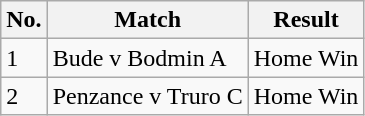<table class="wikitable">
<tr>
<th>No.</th>
<th>Match</th>
<th>Result</th>
</tr>
<tr>
<td>1</td>
<td>Bude v Bodmin A</td>
<td>Home Win</td>
</tr>
<tr>
<td>2</td>
<td>Penzance v Truro C</td>
<td>Home Win</td>
</tr>
</table>
